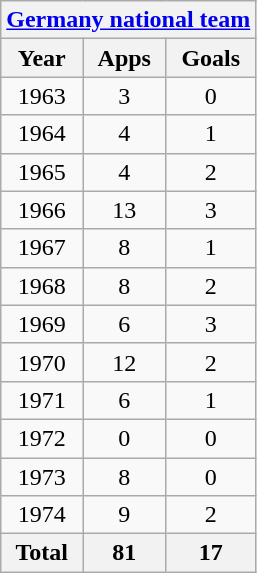<table class="wikitable" style="text-align:center">
<tr>
<th colspan=3><a href='#'>Germany national team</a></th>
</tr>
<tr>
<th>Year</th>
<th>Apps</th>
<th>Goals</th>
</tr>
<tr>
<td>1963</td>
<td>3</td>
<td>0</td>
</tr>
<tr>
<td>1964</td>
<td>4</td>
<td>1</td>
</tr>
<tr>
<td>1965</td>
<td>4</td>
<td>2</td>
</tr>
<tr>
<td>1966</td>
<td>13</td>
<td>3</td>
</tr>
<tr>
<td>1967</td>
<td>8</td>
<td>1</td>
</tr>
<tr>
<td>1968</td>
<td>8</td>
<td>2</td>
</tr>
<tr>
<td>1969</td>
<td>6</td>
<td>3</td>
</tr>
<tr>
<td>1970</td>
<td>12</td>
<td>2</td>
</tr>
<tr>
<td>1971</td>
<td>6</td>
<td>1</td>
</tr>
<tr>
<td>1972</td>
<td>0</td>
<td>0</td>
</tr>
<tr>
<td>1973</td>
<td>8</td>
<td>0</td>
</tr>
<tr>
<td>1974</td>
<td>9</td>
<td>2</td>
</tr>
<tr>
<th>Total</th>
<th>81</th>
<th>17</th>
</tr>
</table>
